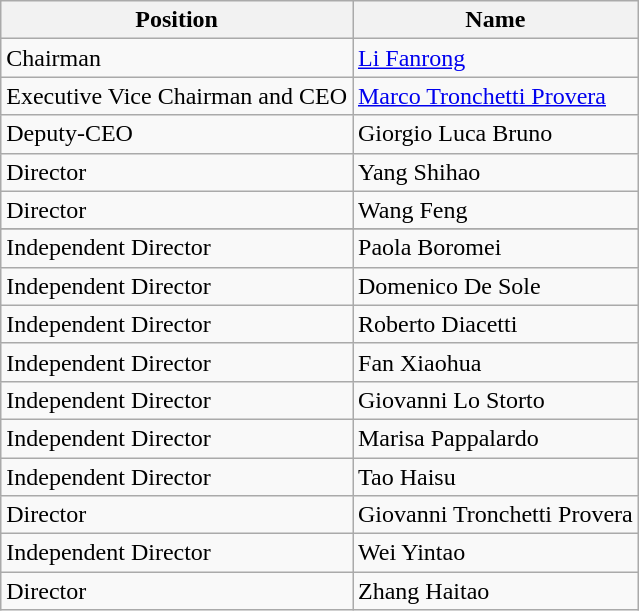<table class="wikitable">
<tr>
<th>Position</th>
<th>Name</th>
</tr>
<tr>
<td>Chairman</td>
<td><a href='#'>Li Fanrong</a></td>
</tr>
<tr>
<td>Executive Vice Chairman and CEO</td>
<td><a href='#'>Marco Tronchetti Provera</a></td>
</tr>
<tr>
<td>Deputy-CEO</td>
<td>Giorgio Luca Bruno</td>
</tr>
<tr>
<td>Director</td>
<td>Yang Shihao</td>
</tr>
<tr>
<td>Director</td>
<td>Wang Feng</td>
</tr>
<tr>
</tr>
<tr>
<td>Independent Director</td>
<td>Paola Boromei</td>
</tr>
<tr>
<td>Independent Director</td>
<td>Domenico De Sole</td>
</tr>
<tr>
<td>Independent Director</td>
<td>Roberto Diacetti</td>
</tr>
<tr>
<td>Independent Director</td>
<td>Fan Xiaohua</td>
</tr>
<tr>
<td>Independent Director</td>
<td>Giovanni Lo Storto</td>
</tr>
<tr>
<td>Independent Director</td>
<td>Marisa Pappalardo</td>
</tr>
<tr>
<td>Independent Director</td>
<td>Tao Haisu</td>
</tr>
<tr>
<td>Director</td>
<td>Giovanni Tronchetti Provera</td>
</tr>
<tr>
<td>Independent Director</td>
<td>Wei Yintao</td>
</tr>
<tr>
<td>Director</td>
<td>Zhang Haitao</td>
</tr>
</table>
